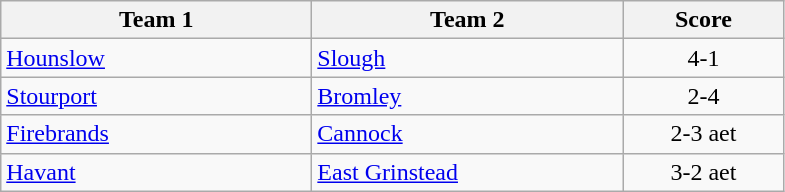<table class="wikitable" style="font-size: 100%">
<tr>
<th width=200>Team 1</th>
<th width=200>Team 2</th>
<th width=100>Score</th>
</tr>
<tr>
<td><a href='#'>Hounslow</a></td>
<td><a href='#'>Slough</a></td>
<td align=center>4-1</td>
</tr>
<tr>
<td><a href='#'>Stourport</a></td>
<td><a href='#'>Bromley</a></td>
<td align=center>2-4</td>
</tr>
<tr>
<td><a href='#'>Firebrands</a></td>
<td><a href='#'>Cannock</a></td>
<td align=center>2-3 aet</td>
</tr>
<tr>
<td><a href='#'>Havant</a></td>
<td><a href='#'>East Grinstead</a></td>
<td align=center>3-2 aet</td>
</tr>
</table>
